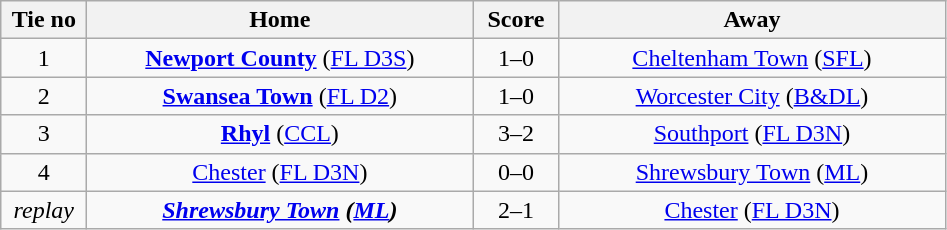<table class="wikitable" style="text-align:center">
<tr>
<th width=50>Tie no</th>
<th width=250>Home</th>
<th width=50>Score</th>
<th width=250>Away</th>
</tr>
<tr>
<td>1</td>
<td><strong><a href='#'>Newport County</a></strong> (<a href='#'>FL D3S</a>)</td>
<td>1–0</td>
<td><a href='#'>Cheltenham Town</a> (<a href='#'>SFL</a>)</td>
</tr>
<tr>
<td>2</td>
<td><strong><a href='#'>Swansea Town</a></strong> (<a href='#'>FL D2</a>)</td>
<td>1–0</td>
<td><a href='#'>Worcester City</a> (<a href='#'>B&DL</a>)</td>
</tr>
<tr>
<td>3</td>
<td><strong><a href='#'>Rhyl</a></strong> (<a href='#'>CCL</a>)</td>
<td>3–2</td>
<td><a href='#'>Southport</a> (<a href='#'>FL D3N</a>)</td>
</tr>
<tr>
<td>4</td>
<td><a href='#'>Chester</a> (<a href='#'>FL D3N</a>)</td>
<td>0–0</td>
<td><a href='#'>Shrewsbury Town</a> (<a href='#'>ML</a>)</td>
</tr>
<tr>
<td><em>replay</em></td>
<td><strong><em><a href='#'>Shrewsbury Town</a><strong> (<a href='#'>ML</a>)<em></td>
<td></em>2–1<em></td>
<td></em><a href='#'>Chester</a> (<a href='#'>FL D3N</a>)<em></td>
</tr>
</table>
